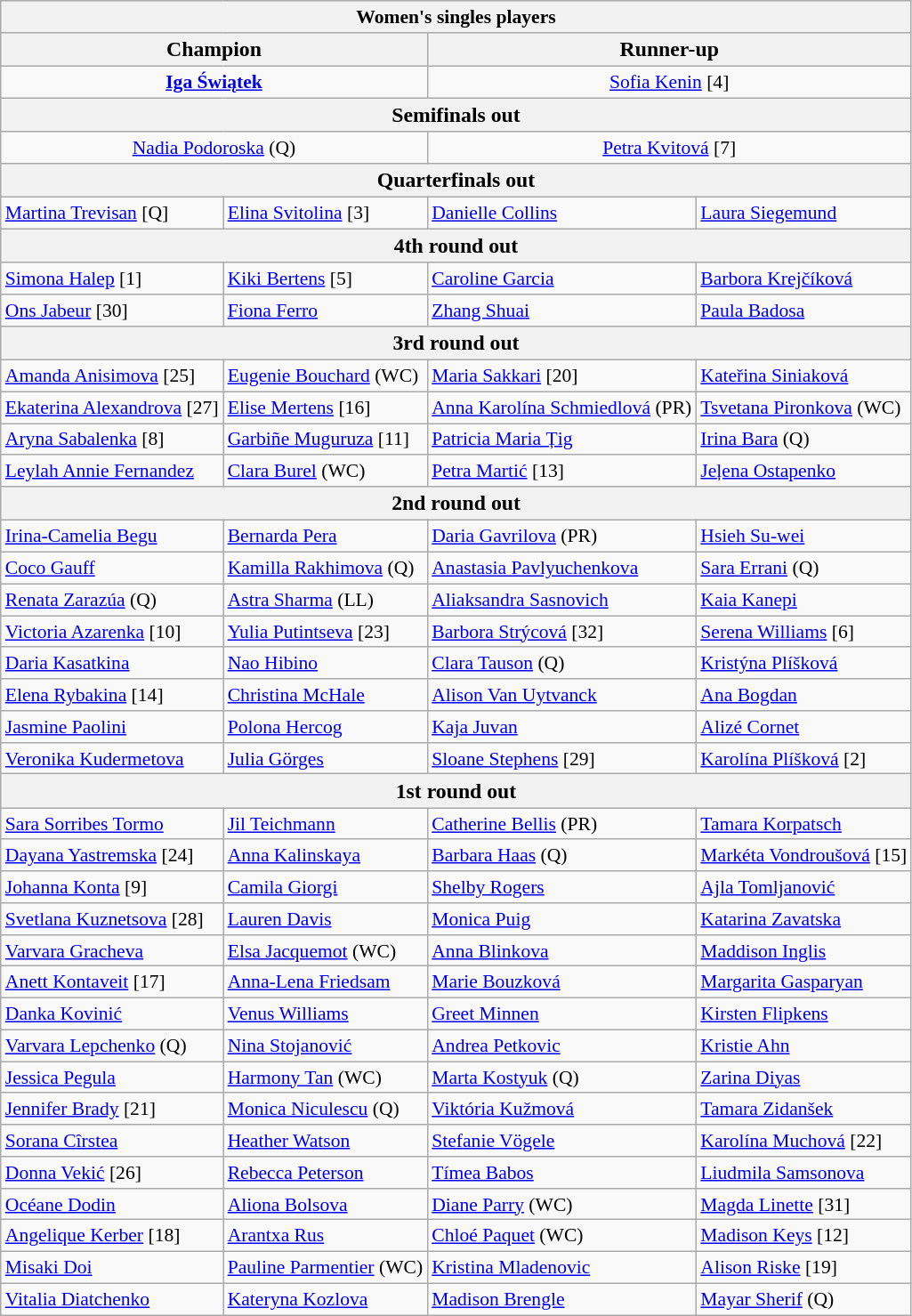<table class="wikitable collapsible collapsed" style="font-size:90%">
<tr>
<th colspan=4>Women's singles players</th>
</tr>
<tr style="font-size:110%">
<th colspan="2">Champion</th>
<th colspan="2">Runner-up</th>
</tr>
<tr style="text-align:center;">
<td colspan="2"> <strong><a href='#'>Iga Świątek</a></strong></td>
<td colspan="2"> <a href='#'>Sofia Kenin</a> [4]</td>
</tr>
<tr style="font-size:110%">
<th colspan="4">Semifinals out</th>
</tr>
<tr style="text-align:center;">
<td colspan="2"> <a href='#'>Nadia Podoroska</a> (Q)</td>
<td colspan="2"> <a href='#'>Petra Kvitová</a> [7]</td>
</tr>
<tr style="font-size:110%">
<th colspan="4">Quarterfinals out</th>
</tr>
<tr>
<td> <a href='#'>Martina Trevisan</a> [Q]</td>
<td> <a href='#'>Elina Svitolina</a> [3]</td>
<td> <a href='#'>Danielle Collins</a></td>
<td> <a href='#'>Laura Siegemund</a></td>
</tr>
<tr style="font-size:110%">
<th colspan="4">4th round out</th>
</tr>
<tr>
<td> <a href='#'>Simona Halep</a> [1]</td>
<td> <a href='#'>Kiki Bertens</a> [5]</td>
<td> <a href='#'>Caroline Garcia</a></td>
<td> <a href='#'>Barbora Krejčíková</a></td>
</tr>
<tr>
<td> <a href='#'>Ons Jabeur</a> [30]</td>
<td> <a href='#'>Fiona Ferro</a></td>
<td> <a href='#'>Zhang Shuai</a></td>
<td> <a href='#'>Paula Badosa</a></td>
</tr>
<tr style="font-size:110%">
<th colspan="4">3rd round out</th>
</tr>
<tr>
<td> <a href='#'>Amanda Anisimova</a> [25]</td>
<td> <a href='#'>Eugenie Bouchard</a> (WC)</td>
<td> <a href='#'>Maria Sakkari</a> [20]</td>
<td> <a href='#'>Kateřina Siniaková</a></td>
</tr>
<tr>
<td> <a href='#'>Ekaterina Alexandrova</a> [27]</td>
<td> <a href='#'>Elise Mertens</a> [16]</td>
<td> <a href='#'>Anna Karolína Schmiedlová</a> (PR)</td>
<td> <a href='#'>Tsvetana Pironkova</a> (WC)</td>
</tr>
<tr>
<td> <a href='#'>Aryna Sabalenka</a> [8]</td>
<td> <a href='#'>Garbiñe Muguruza</a> [11]</td>
<td> <a href='#'>Patricia Maria Țig</a></td>
<td> <a href='#'>Irina Bara</a> (Q)</td>
</tr>
<tr>
<td> <a href='#'>Leylah Annie Fernandez</a></td>
<td> <a href='#'>Clara Burel</a> (WC)</td>
<td> <a href='#'>Petra Martić</a> [13]</td>
<td> <a href='#'>Jeļena Ostapenko</a></td>
</tr>
<tr style="font-size:110%">
<th colspan="4">2nd round out</th>
</tr>
<tr>
<td> <a href='#'>Irina-Camelia Begu</a></td>
<td> <a href='#'>Bernarda Pera</a></td>
<td> <a href='#'>Daria Gavrilova</a> (PR)</td>
<td> <a href='#'>Hsieh Su-wei</a></td>
</tr>
<tr>
<td> <a href='#'>Coco Gauff</a></td>
<td> <a href='#'>Kamilla Rakhimova</a> (Q)</td>
<td> <a href='#'>Anastasia Pavlyuchenkova</a></td>
<td> <a href='#'>Sara Errani</a> (Q)</td>
</tr>
<tr>
<td> <a href='#'>Renata Zarazúa</a> (Q)</td>
<td> <a href='#'>Astra Sharma</a> (LL)</td>
<td> <a href='#'>Aliaksandra Sasnovich</a></td>
<td> <a href='#'>Kaia Kanepi</a></td>
</tr>
<tr>
<td> <a href='#'>Victoria Azarenka</a> [10]</td>
<td> <a href='#'>Yulia Putintseva</a> [23]</td>
<td> <a href='#'>Barbora Strýcová</a> [32]</td>
<td> <a href='#'>Serena Williams</a> [6]</td>
</tr>
<tr>
<td> <a href='#'>Daria Kasatkina</a></td>
<td> <a href='#'>Nao Hibino</a></td>
<td> <a href='#'>Clara Tauson</a> (Q)</td>
<td> <a href='#'>Kristýna Plíšková</a></td>
</tr>
<tr>
<td> <a href='#'>Elena Rybakina</a> [14]</td>
<td> <a href='#'>Christina McHale</a></td>
<td> <a href='#'>Alison Van Uytvanck</a></td>
<td> <a href='#'>Ana Bogdan</a></td>
</tr>
<tr>
<td> <a href='#'>Jasmine Paolini</a></td>
<td> <a href='#'>Polona Hercog</a></td>
<td> <a href='#'>Kaja Juvan</a></td>
<td> <a href='#'>Alizé Cornet</a></td>
</tr>
<tr>
<td> <a href='#'>Veronika Kudermetova</a></td>
<td> <a href='#'>Julia Görges</a></td>
<td> <a href='#'>Sloane Stephens</a> [29]</td>
<td> <a href='#'>Karolína Plíšková</a> [2]</td>
</tr>
<tr style="font-size:110%">
<th colspan="4">1st round out</th>
</tr>
<tr>
<td> <a href='#'>Sara Sorribes Tormo</a></td>
<td> <a href='#'>Jil Teichmann</a></td>
<td> <a href='#'>Catherine Bellis</a> (PR)</td>
<td> <a href='#'>Tamara Korpatsch</a></td>
</tr>
<tr>
<td> <a href='#'>Dayana Yastremska</a> [24]</td>
<td> <a href='#'>Anna Kalinskaya</a></td>
<td> <a href='#'>Barbara Haas</a> (Q)</td>
<td> <a href='#'>Markéta Vondroušová</a> [15]</td>
</tr>
<tr>
<td> <a href='#'>Johanna Konta</a> [9]</td>
<td> <a href='#'>Camila Giorgi</a></td>
<td> <a href='#'>Shelby Rogers</a></td>
<td> <a href='#'>Ajla Tomljanović</a></td>
</tr>
<tr>
<td> <a href='#'>Svetlana Kuznetsova</a> [28]</td>
<td> <a href='#'>Lauren Davis</a></td>
<td> <a href='#'>Monica Puig</a></td>
<td> <a href='#'>Katarina Zavatska</a></td>
</tr>
<tr>
<td> <a href='#'>Varvara Gracheva</a></td>
<td> <a href='#'>Elsa Jacquemot</a> (WC)</td>
<td> <a href='#'>Anna Blinkova</a></td>
<td> <a href='#'>Maddison Inglis</a></td>
</tr>
<tr>
<td> <a href='#'>Anett Kontaveit</a> [17]</td>
<td> <a href='#'>Anna-Lena Friedsam</a></td>
<td> <a href='#'>Marie Bouzková</a></td>
<td> <a href='#'>Margarita Gasparyan</a></td>
</tr>
<tr>
<td> <a href='#'>Danka Kovinić</a></td>
<td> <a href='#'>Venus Williams</a></td>
<td> <a href='#'>Greet Minnen</a></td>
<td> <a href='#'>Kirsten Flipkens</a></td>
</tr>
<tr>
<td> <a href='#'>Varvara Lepchenko</a> (Q)</td>
<td> <a href='#'>Nina Stojanović</a></td>
<td> <a href='#'>Andrea Petkovic</a></td>
<td> <a href='#'>Kristie Ahn</a></td>
</tr>
<tr>
<td> <a href='#'>Jessica Pegula</a></td>
<td> <a href='#'>Harmony Tan</a> (WC)</td>
<td> <a href='#'>Marta Kostyuk</a> (Q)</td>
<td> <a href='#'>Zarina Diyas</a></td>
</tr>
<tr>
<td> <a href='#'>Jennifer Brady</a> [21]</td>
<td> <a href='#'>Monica Niculescu</a> (Q)</td>
<td> <a href='#'>Viktória Kužmová</a></td>
<td> <a href='#'>Tamara Zidanšek</a></td>
</tr>
<tr>
<td> <a href='#'>Sorana Cîrstea</a></td>
<td> <a href='#'>Heather Watson</a></td>
<td> <a href='#'>Stefanie Vögele</a></td>
<td> <a href='#'>Karolína Muchová</a> [22]</td>
</tr>
<tr>
<td> <a href='#'>Donna Vekić</a> [26]</td>
<td> <a href='#'>Rebecca Peterson</a></td>
<td> <a href='#'>Tímea Babos</a></td>
<td> <a href='#'>Liudmila Samsonova</a></td>
</tr>
<tr>
<td> <a href='#'>Océane Dodin</a></td>
<td> <a href='#'>Aliona Bolsova</a></td>
<td> <a href='#'>Diane Parry</a> (WC)</td>
<td> <a href='#'>Magda Linette</a> [31]</td>
</tr>
<tr>
<td> <a href='#'>Angelique Kerber</a> [18]</td>
<td> <a href='#'>Arantxa Rus</a></td>
<td> <a href='#'>Chloé Paquet</a> (WC)</td>
<td> <a href='#'>Madison Keys</a> [12]</td>
</tr>
<tr>
<td> <a href='#'>Misaki Doi</a></td>
<td> <a href='#'>Pauline Parmentier</a> (WC)</td>
<td> <a href='#'>Kristina Mladenovic</a></td>
<td> <a href='#'>Alison Riske</a> [19]</td>
</tr>
<tr>
<td> <a href='#'>Vitalia Diatchenko</a></td>
<td> <a href='#'>Kateryna Kozlova</a></td>
<td> <a href='#'>Madison Brengle</a></td>
<td> <a href='#'>Mayar Sherif</a> (Q)</td>
</tr>
</table>
